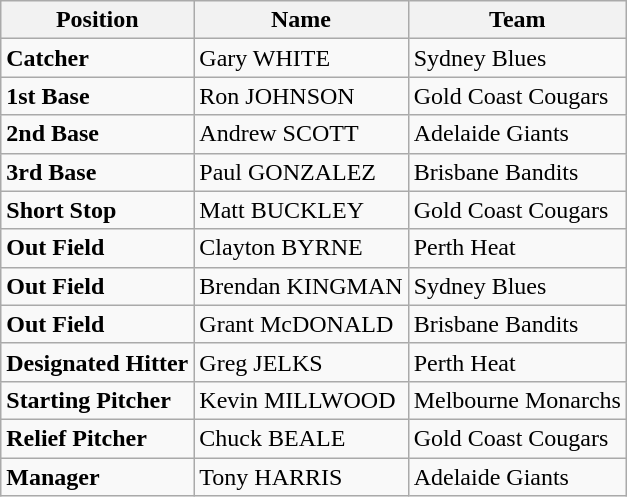<table class="wikitable">
<tr>
<th>Position</th>
<th>Name</th>
<th>Team</th>
</tr>
<tr>
<td><strong>Catcher</strong></td>
<td>Gary WHITE</td>
<td>Sydney Blues</td>
</tr>
<tr>
<td><strong>1st Base</strong></td>
<td>Ron JOHNSON</td>
<td>Gold Coast Cougars</td>
</tr>
<tr>
<td><strong>2nd Base</strong></td>
<td>Andrew SCOTT</td>
<td>Adelaide Giants</td>
</tr>
<tr>
<td><strong>3rd Base</strong></td>
<td>Paul GONZALEZ</td>
<td>Brisbane Bandits</td>
</tr>
<tr>
<td><strong>Short Stop</strong></td>
<td>Matt BUCKLEY</td>
<td>Gold Coast Cougars</td>
</tr>
<tr>
<td><strong>Out Field</strong></td>
<td>Clayton BYRNE</td>
<td>Perth Heat</td>
</tr>
<tr>
<td><strong>Out Field</strong></td>
<td>Brendan KINGMAN</td>
<td>Sydney Blues</td>
</tr>
<tr>
<td><strong>Out Field</strong></td>
<td>Grant McDONALD</td>
<td>Brisbane Bandits</td>
</tr>
<tr>
<td><strong>Designated Hitter</strong></td>
<td>Greg JELKS</td>
<td>Perth Heat</td>
</tr>
<tr>
<td><strong>Starting Pitcher</strong></td>
<td>Kevin MILLWOOD</td>
<td>Melbourne Monarchs</td>
</tr>
<tr>
<td><strong>Relief Pitcher</strong></td>
<td>Chuck BEALE</td>
<td>Gold Coast Cougars</td>
</tr>
<tr>
<td><strong>Manager</strong></td>
<td>Tony HARRIS</td>
<td>Adelaide Giants</td>
</tr>
</table>
